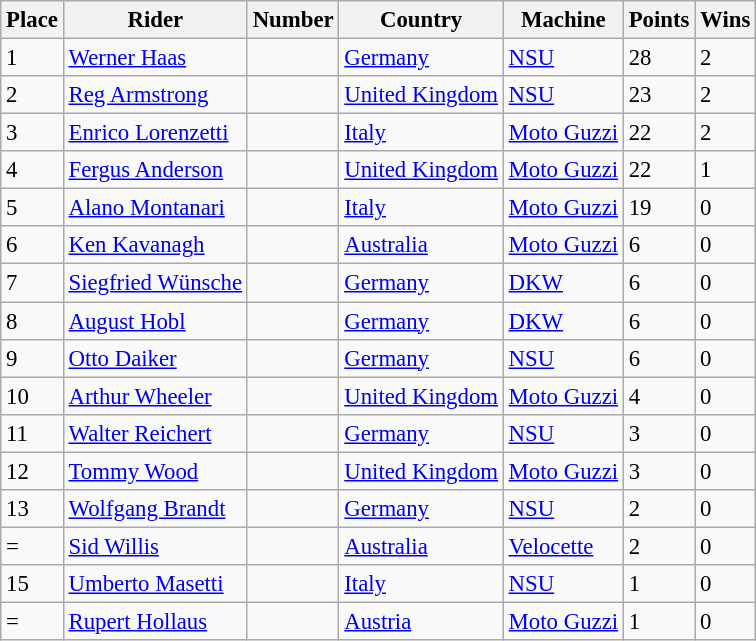<table class="wikitable" style="font-size: 95%;">
<tr>
<th>Place</th>
<th>Rider</th>
<th>Number</th>
<th>Country</th>
<th>Machine</th>
<th>Points</th>
<th>Wins</th>
</tr>
<tr>
<td>1</td>
<td> <a href='#'>Werner Haas</a></td>
<td></td>
<td><a href='#'>Germany</a></td>
<td><a href='#'>NSU</a></td>
<td>28</td>
<td>2</td>
</tr>
<tr>
<td>2</td>
<td> <a href='#'>Reg Armstrong</a></td>
<td></td>
<td><a href='#'>United Kingdom</a></td>
<td><a href='#'>NSU</a></td>
<td>23</td>
<td>2</td>
</tr>
<tr>
<td>3</td>
<td> <a href='#'>Enrico Lorenzetti</a></td>
<td></td>
<td><a href='#'>Italy</a></td>
<td><a href='#'>Moto Guzzi</a></td>
<td>22</td>
<td>2</td>
</tr>
<tr>
<td>4</td>
<td> <a href='#'>Fergus Anderson</a></td>
<td></td>
<td><a href='#'>United Kingdom</a></td>
<td><a href='#'>Moto Guzzi</a></td>
<td>22</td>
<td>1</td>
</tr>
<tr>
<td>5</td>
<td> <a href='#'>Alano Montanari</a></td>
<td></td>
<td><a href='#'>Italy</a></td>
<td><a href='#'>Moto Guzzi</a></td>
<td>19</td>
<td>0</td>
</tr>
<tr>
<td>6</td>
<td> <a href='#'>Ken Kavanagh</a></td>
<td></td>
<td><a href='#'>Australia</a></td>
<td><a href='#'>Moto Guzzi</a></td>
<td>6</td>
<td>0</td>
</tr>
<tr>
<td>7</td>
<td> <a href='#'>Siegfried Wünsche</a></td>
<td></td>
<td><a href='#'>Germany</a></td>
<td><a href='#'>DKW</a></td>
<td>6</td>
<td>0</td>
</tr>
<tr>
<td>8</td>
<td> <a href='#'>August Hobl</a></td>
<td></td>
<td><a href='#'>Germany</a></td>
<td><a href='#'>DKW</a></td>
<td>6</td>
<td>0</td>
</tr>
<tr>
<td>9</td>
<td> <a href='#'>Otto Daiker</a></td>
<td></td>
<td><a href='#'>Germany</a></td>
<td><a href='#'>NSU</a></td>
<td>6</td>
<td>0</td>
</tr>
<tr>
<td>10</td>
<td> <a href='#'>Arthur Wheeler</a></td>
<td></td>
<td><a href='#'>United Kingdom</a></td>
<td><a href='#'>Moto Guzzi</a></td>
<td>4</td>
<td>0</td>
</tr>
<tr>
<td>11</td>
<td> <a href='#'>Walter Reichert</a></td>
<td></td>
<td><a href='#'>Germany</a></td>
<td><a href='#'>NSU</a></td>
<td>3</td>
<td>0</td>
</tr>
<tr>
<td>12</td>
<td> <a href='#'>Tommy Wood</a></td>
<td></td>
<td><a href='#'>United Kingdom</a></td>
<td><a href='#'>Moto Guzzi</a></td>
<td>3</td>
<td>0</td>
</tr>
<tr>
<td>13</td>
<td> <a href='#'>Wolfgang Brandt</a></td>
<td></td>
<td><a href='#'>Germany</a></td>
<td><a href='#'>NSU</a></td>
<td>2</td>
<td>0</td>
</tr>
<tr>
<td>=</td>
<td> <a href='#'>Sid Willis</a></td>
<td></td>
<td><a href='#'>Australia</a></td>
<td><a href='#'>Velocette</a></td>
<td>2</td>
<td>0</td>
</tr>
<tr>
<td>15</td>
<td> <a href='#'>Umberto Masetti</a></td>
<td></td>
<td><a href='#'>Italy</a></td>
<td><a href='#'>NSU</a></td>
<td>1</td>
<td>0</td>
</tr>
<tr>
<td>=</td>
<td> <a href='#'>Rupert Hollaus</a></td>
<td></td>
<td><a href='#'>Austria</a></td>
<td><a href='#'>Moto Guzzi</a></td>
<td>1</td>
<td>0</td>
</tr>
</table>
